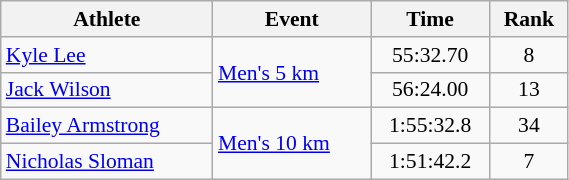<table class="wikitable" style="text-align:center; font-size:90%; width:30%;">
<tr>
<th>Athlete</th>
<th>Event</th>
<th>Time</th>
<th>Rank</th>
</tr>
<tr>
<td align=left><a href='#'>Kyle Lee</a></td>
<td align=left rowspan=2><a href='#'>Men's 5 km</a></td>
<td>55:32.70</td>
<td>8</td>
</tr>
<tr>
<td align=left><a href='#'>Jack Wilson</a></td>
<td>56:24.00</td>
<td>13</td>
</tr>
<tr>
<td align=left><a href='#'>Bailey Armstrong</a></td>
<td align=left rowspan=2><a href='#'>Men's 10 km</a></td>
<td>1:55:32.8</td>
<td>34</td>
</tr>
<tr>
<td align=left><a href='#'>Nicholas Sloman</a></td>
<td>1:51:42.2</td>
<td>7</td>
</tr>
</table>
